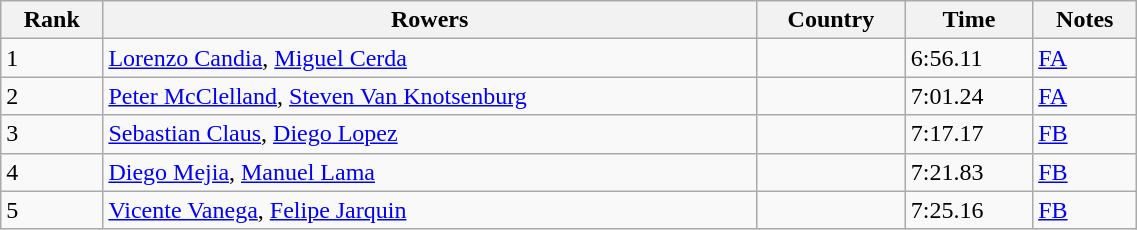<table class="wikitable" width=60%>
<tr>
<th>Rank</th>
<th>Rowers</th>
<th>Country</th>
<th>Time</th>
<th>Notes</th>
</tr>
<tr>
<td>1</td>
<td><a href='#'>Lorenzo Candia</a>, <a href='#'>Miguel Cerda</a></td>
<td></td>
<td>6:56.11</td>
<td><a href='#'>FA</a></td>
</tr>
<tr>
<td>2</td>
<td><a href='#'>Peter McClelland</a>, <a href='#'>Steven Van Knotsenburg</a></td>
<td></td>
<td>7:01.24</td>
<td><a href='#'>FA</a></td>
</tr>
<tr>
<td>3</td>
<td><a href='#'>Sebastian Claus</a>, <a href='#'>Diego Lopez</a></td>
<td></td>
<td>7:17.17</td>
<td><a href='#'>FB</a></td>
</tr>
<tr>
<td>4</td>
<td><a href='#'>Diego Mejia</a>, <a href='#'>Manuel Lama</a></td>
<td></td>
<td>7:21.83</td>
<td><a href='#'>FB</a></td>
</tr>
<tr>
<td>5</td>
<td><a href='#'>Vicente Vanega</a>, <a href='#'>Felipe Jarquin</a></td>
<td></td>
<td>7:25.16</td>
<td><a href='#'>FB</a></td>
</tr>
</table>
